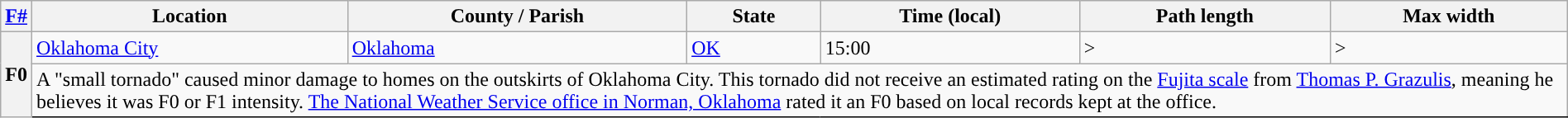<table class="wikitable sortable" style="width:100%;">
<tr>
<th scope="col" align="center"><a href='#'>F#</a><br></th>
<th scope="col" align="center" class="unsortable">Location</th>
<th scope="col" align="center" class="unsortable">County / Parish</th>
<th scope="col" align="center">State</th>
<th scope="col" align="center">Time (local)</th>
<th scope="col" align="center">Path length</th>
<th scope="col" align="center">Max width</th>
</tr>
<tr>
<th scope="row" rowspan="2" style="background-color:#">F0</th>
<td><a href='#'>Oklahoma City</a></td>
<td><a href='#'>Oklahoma</a></td>
<td><a href='#'>OK</a></td>
<td>15:00</td>
<td>></td>
<td>></td>
</tr>
<tr class="expand-child">
<td colspan="6" style="border-bottom: 1px solid black;">A "small tornado" caused minor damage to homes on the outskirts of Oklahoma City. This tornado did not receive an estimated rating on the <a href='#'>Fujita scale</a> from <a href='#'>Thomas P. Grazulis</a>, meaning he believes it was F0 or F1 intensity. <a href='#'>The National Weather Service office in Norman, Oklahoma</a> rated it an F0 based on local records kept at the office.</td>
</tr>
</table>
